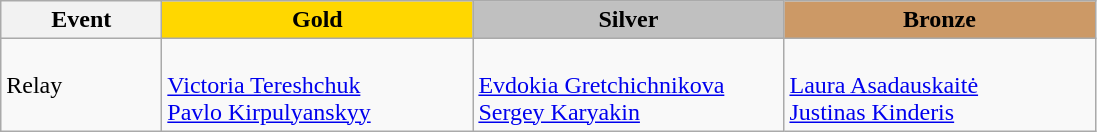<table class="wikitable">
<tr>
<th width="100">Event</th>
<th style="background-color:gold;" width="200"> Gold</th>
<th style="background-color:silver;" width="200">Silver</th>
<th style="background-color:#CC9966;" width="200"> Bronze</th>
</tr>
<tr>
<td>Relay</td>
<td><br><a href='#'>Victoria Tereshchuk</a><br><a href='#'>Pavlo Kirpulyanskyy</a></td>
<td><br><a href='#'>Evdokia Gretchichnikova</a><br><a href='#'>Sergey Karyakin</a></td>
<td><br><a href='#'>Laura Asadauskaitė</a><br><a href='#'>Justinas Kinderis</a></td>
</tr>
</table>
